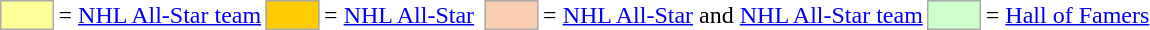<table>
<tr>
<td style="background-color:#FFFF99; border:1px solid #aaaaaa; width:2em;"></td>
<td>= <a href='#'>NHL All-Star team</a></td>
<td style="background-color:#FFCC00; border:1px solid #aaaaaa; width:2em;"></td>
<td>= <a href='#'>NHL All-Star</a></td>
<td></td>
<td style="background-color:#FBCEB1; border:1px solid #aaaaaa; width:2em;"></td>
<td>= <a href='#'>NHL All-Star</a>  and <a href='#'>NHL All-Star team</a></td>
<td style="background-color:#CCFFCC; border:1px solid #aaaaaa; width:2em;"></td>
<td>= <a href='#'>Hall of Famers</a></td>
</tr>
</table>
